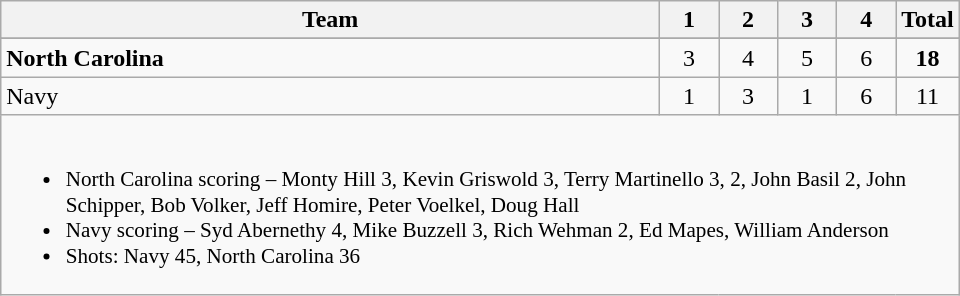<table class="wikitable" style="text-align:center; max-width:40em">
<tr>
<th>Team</th>
<th style="width:2em">1</th>
<th style="width:2em">2</th>
<th style="width:2em">3</th>
<th style="width:2em">4</th>
<th style="width:2em">Total</th>
</tr>
<tr>
</tr>
<tr>
<td style="text-align:left"><strong>North Carolina</strong></td>
<td>3</td>
<td>4</td>
<td>5</td>
<td>6</td>
<td><strong>18</strong></td>
</tr>
<tr>
<td style="text-align:left">Navy</td>
<td>1</td>
<td>3</td>
<td>1</td>
<td>6</td>
<td>11</td>
</tr>
<tr>
<td colspan=6 style="text-align:left; font-size:88%;"><br><ul><li>North Carolina scoring – Monty Hill 3, Kevin Griswold 3, Terry Martinello 3,  2, John Basil 2, John Schipper, Bob Volker, Jeff Homire, Peter Voelkel, Doug Hall</li><li>Navy scoring – Syd Abernethy 4, Mike Buzzell 3, Rich Wehman 2, Ed Mapes, William Anderson</li><li>Shots: Navy 45, North Carolina 36</li></ul></td>
</tr>
</table>
